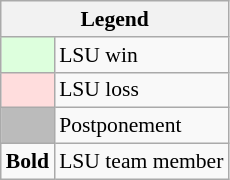<table class="wikitable" style="font-size:90%">
<tr>
<th colspan="2">Legend</th>
</tr>
<tr>
<td bgcolor="#ddffdd"> </td>
<td>LSU win</td>
</tr>
<tr>
<td bgcolor="#ffdddd"> </td>
<td>LSU loss</td>
</tr>
<tr>
<td bgcolor="#bbbbbb"> </td>
<td>Postponement</td>
</tr>
<tr>
<td><strong>Bold</strong></td>
<td>LSU team member</td>
</tr>
</table>
